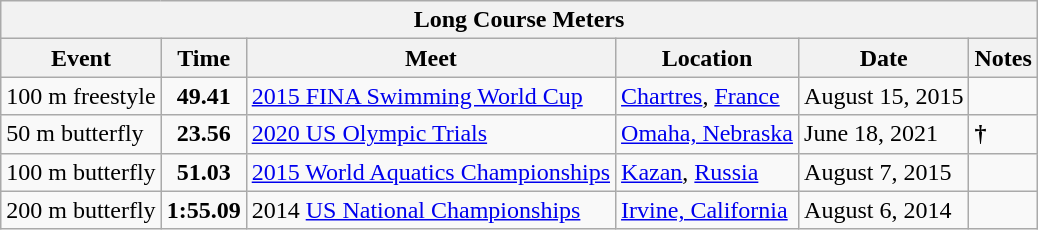<table class="wikitable">
<tr>
<th colspan="6">Long Course Meters</th>
</tr>
<tr>
<th>Event</th>
<th>Time</th>
<th>Meet</th>
<th>Location</th>
<th>Date</th>
<th>Notes</th>
</tr>
<tr>
<td>100 m freestyle</td>
<td align="center"><strong>49.41</strong></td>
<td><a href='#'>2015 FINA Swimming World Cup</a></td>
<td><a href='#'>Chartres</a>, <a href='#'>France</a></td>
<td>August 15, 2015</td>
<td></td>
</tr>
<tr>
<td>50 m butterfly</td>
<td align="center"><strong>23.56</strong></td>
<td><a href='#'>2020 US Olympic Trials</a></td>
<td><a href='#'>Omaha, Nebraska</a></td>
<td>June 18, 2021</td>
<td><strong>†</strong></td>
</tr>
<tr>
<td>100 m butterfly</td>
<td align="center"><strong>51.03</strong></td>
<td><a href='#'>2015 World Aquatics Championships</a></td>
<td><a href='#'>Kazan</a>, <a href='#'>Russia</a></td>
<td>August 7, 2015</td>
<td></td>
</tr>
<tr>
<td>200 m butterfly</td>
<td align="center"><strong>1:55.09</strong></td>
<td>2014 <a href='#'>US National Championships</a></td>
<td><a href='#'>Irvine, California</a></td>
<td>August 6, 2014</td>
<td></td>
</tr>
</table>
